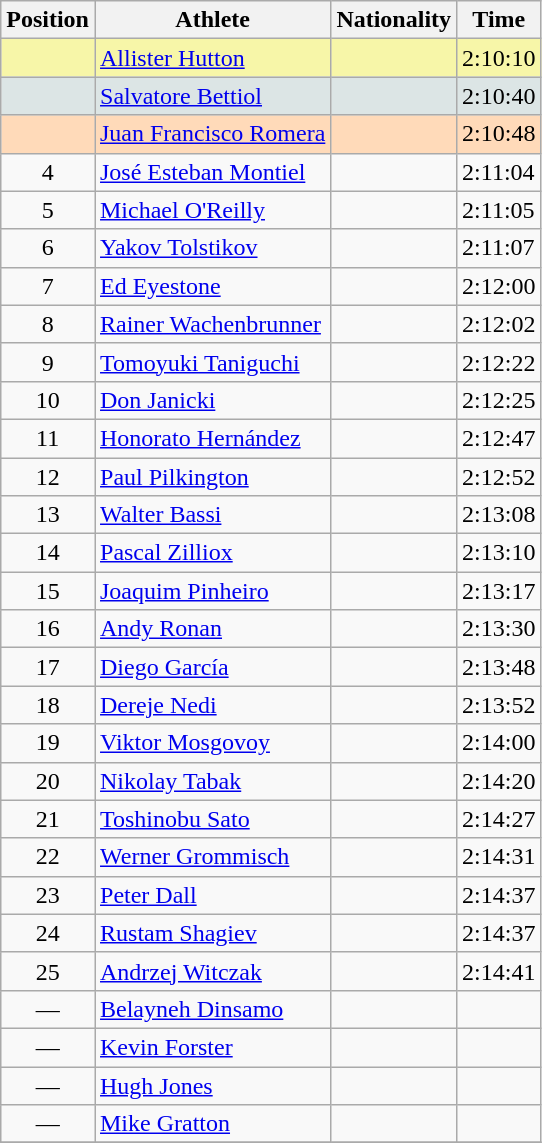<table class="wikitable sortable">
<tr>
<th>Position</th>
<th>Athlete</th>
<th>Nationality</th>
<th>Time</th>
</tr>
<tr bgcolor="#F7F6A8">
<td align=center></td>
<td><a href='#'>Allister Hutton</a></td>
<td></td>
<td>2:10:10</td>
</tr>
<tr bgcolor="#DCE5E5">
<td align=center></td>
<td><a href='#'>Salvatore Bettiol</a></td>
<td></td>
<td>2:10:40</td>
</tr>
<tr bgcolor="#FFDAB9">
<td align=center></td>
<td><a href='#'>Juan Francisco Romera</a></td>
<td></td>
<td>2:10:48</td>
</tr>
<tr>
<td align=center>4</td>
<td><a href='#'>José Esteban Montiel</a></td>
<td></td>
<td>2:11:04</td>
</tr>
<tr>
<td align=center>5</td>
<td><a href='#'>Michael O'Reilly</a></td>
<td></td>
<td>2:11:05</td>
</tr>
<tr>
<td align=center>6</td>
<td><a href='#'>Yakov Tolstikov</a></td>
<td></td>
<td>2:11:07</td>
</tr>
<tr>
<td align=center>7</td>
<td><a href='#'>Ed Eyestone</a></td>
<td></td>
<td>2:12:00</td>
</tr>
<tr>
<td align=center>8</td>
<td><a href='#'>Rainer Wachenbrunner</a></td>
<td></td>
<td>2:12:02</td>
</tr>
<tr>
<td align=center>9</td>
<td><a href='#'>Tomoyuki Taniguchi</a></td>
<td></td>
<td>2:12:22</td>
</tr>
<tr>
<td align=center>10</td>
<td><a href='#'>Don Janicki</a></td>
<td></td>
<td>2:12:25</td>
</tr>
<tr>
<td align=center>11</td>
<td><a href='#'>Honorato Hernández</a></td>
<td></td>
<td>2:12:47</td>
</tr>
<tr>
<td align=center>12</td>
<td><a href='#'>Paul Pilkington</a></td>
<td></td>
<td>2:12:52</td>
</tr>
<tr>
<td align=center>13</td>
<td><a href='#'>Walter Bassi</a></td>
<td></td>
<td>2:13:08</td>
</tr>
<tr>
<td align=center>14</td>
<td><a href='#'>Pascal Zilliox</a></td>
<td></td>
<td>2:13:10</td>
</tr>
<tr>
<td align=center>15</td>
<td><a href='#'>Joaquim Pinheiro</a></td>
<td></td>
<td>2:13:17</td>
</tr>
<tr>
<td align=center>16</td>
<td><a href='#'>Andy Ronan</a></td>
<td></td>
<td>2:13:30</td>
</tr>
<tr>
<td align=center>17</td>
<td><a href='#'>Diego García</a></td>
<td></td>
<td>2:13:48</td>
</tr>
<tr>
<td align=center>18</td>
<td><a href='#'>Dereje Nedi</a></td>
<td></td>
<td>2:13:52</td>
</tr>
<tr>
<td align=center>19</td>
<td><a href='#'>Viktor Mosgovoy</a></td>
<td></td>
<td>2:14:00</td>
</tr>
<tr>
<td align=center>20</td>
<td><a href='#'>Nikolay Tabak</a></td>
<td></td>
<td>2:14:20</td>
</tr>
<tr>
<td align=center>21</td>
<td><a href='#'>Toshinobu Sato</a></td>
<td></td>
<td>2:14:27</td>
</tr>
<tr>
<td align=center>22</td>
<td><a href='#'>Werner Grommisch</a></td>
<td></td>
<td>2:14:31</td>
</tr>
<tr>
<td align=center>23</td>
<td><a href='#'>Peter Dall</a></td>
<td></td>
<td>2:14:37</td>
</tr>
<tr>
<td align=center>24</td>
<td><a href='#'>Rustam Shagiev</a></td>
<td></td>
<td>2:14:37</td>
</tr>
<tr>
<td align=center>25</td>
<td><a href='#'>Andrzej Witczak</a></td>
<td></td>
<td>2:14:41</td>
</tr>
<tr>
<td align=center>—</td>
<td><a href='#'>Belayneh Dinsamo</a></td>
<td></td>
<td></td>
</tr>
<tr>
<td align=center>—</td>
<td><a href='#'>Kevin Forster</a></td>
<td></td>
<td></td>
</tr>
<tr>
<td align=center>—</td>
<td><a href='#'>Hugh Jones</a></td>
<td></td>
<td></td>
</tr>
<tr>
<td align=center>—</td>
<td><a href='#'>Mike Gratton</a></td>
<td></td>
<td></td>
</tr>
<tr>
</tr>
</table>
